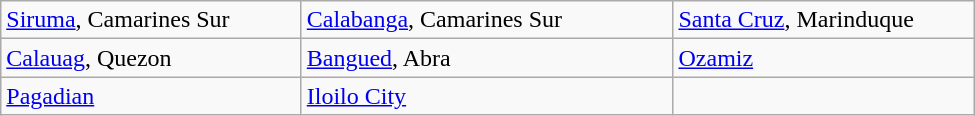<table style="width:650px;" class="wikitable">
<tr>
<td width=200><a href='#'>Siruma</a>, Camarines Sur</td>
<td width=250><a href='#'>Calabanga</a>, Camarines Sur</td>
<td width=200><a href='#'>Santa Cruz</a>, Marinduque</td>
</tr>
<tr>
<td><a href='#'>Calauag</a>, Quezon</td>
<td><a href='#'>Bangued</a>, Abra</td>
<td><a href='#'>Ozamiz</a></td>
</tr>
<tr>
<td><a href='#'>Pagadian</a></td>
<td><a href='#'>Iloilo City</a></td>
</tr>
</table>
